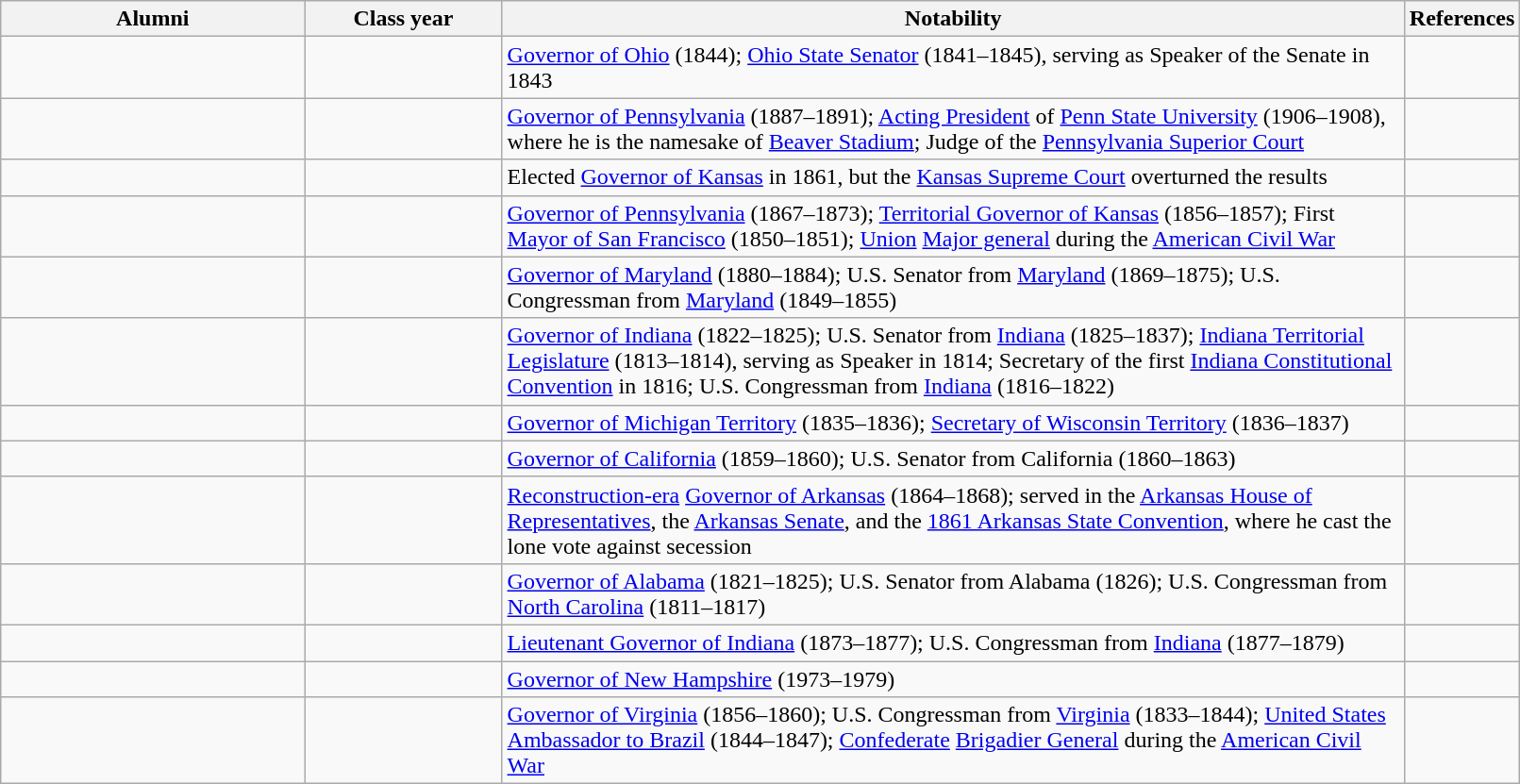<table class="wikitable sortable col2center col4center vertical-align-top" width=85%>
<tr>
<th width="20%">Alumni</th>
<th width="13%">Class year</th>
<th width="*" class="unsortable">Notability</th>
<th width="4%" class="unsortable">References</th>
</tr>
<tr>
<td></td>
<td></td>
<td><a href='#'>Governor of Ohio</a> (1844); <a href='#'>Ohio State Senator</a> (1841–1845), serving as Speaker of the Senate in 1843</td>
<td></td>
</tr>
<tr>
<td></td>
<td></td>
<td><a href='#'>Governor of Pennsylvania</a> (1887–1891); <a href='#'>Acting President</a> of <a href='#'>Penn State University</a> (1906–1908), where he is the namesake of <a href='#'>Beaver Stadium</a>; Judge of the <a href='#'>Pennsylvania Superior Court</a></td>
<td></td>
</tr>
<tr>
<td></td>
<td></td>
<td>Elected <a href='#'>Governor of Kansas</a> in 1861, but the <a href='#'>Kansas Supreme Court</a> overturned the results</td>
<td></td>
</tr>
<tr>
<td></td>
<td></td>
<td><a href='#'>Governor of Pennsylvania</a> (1867–1873); <a href='#'>Territorial Governor of Kansas</a> (1856–1857); First <a href='#'>Mayor of San Francisco</a> (1850–1851); <a href='#'>Union</a> <a href='#'>Major general</a> during the <a href='#'>American Civil War</a></td>
<td></td>
</tr>
<tr>
<td></td>
<td></td>
<td><a href='#'>Governor of Maryland</a> (1880–1884); U.S. Senator from <a href='#'>Maryland</a> (1869–1875); U.S. Congressman from <a href='#'>Maryland</a> (1849–1855)</td>
<td></td>
</tr>
<tr>
<td></td>
<td></td>
<td><a href='#'>Governor of Indiana</a> (1822–1825); U.S. Senator from <a href='#'>Indiana</a> (1825–1837); <a href='#'>Indiana Territorial Legislature</a> (1813–1814), serving as Speaker in 1814;  Secretary of the first <a href='#'>Indiana Constitutional Convention</a> in 1816; U.S. Congressman from <a href='#'>Indiana</a> (1816–1822)</td>
<td></td>
</tr>
<tr>
<td></td>
<td></td>
<td><a href='#'>Governor of Michigan Territory</a> (1835–1836); <a href='#'>Secretary of Wisconsin Territory</a> (1836–1837)</td>
<td></td>
</tr>
<tr>
<td></td>
<td></td>
<td><a href='#'>Governor of California</a> (1859–1860); U.S. Senator from California (1860–1863)</td>
<td></td>
</tr>
<tr>
<td></td>
<td></td>
<td><a href='#'>Reconstruction-era</a> <a href='#'>Governor of Arkansas</a> (1864–1868); served in the <a href='#'>Arkansas House of Representatives</a>, the <a href='#'>Arkansas Senate</a>, and the <a href='#'>1861 Arkansas State Convention</a>, where he cast the lone vote against secession</td>
<td></td>
</tr>
<tr>
<td></td>
<td></td>
<td><a href='#'>Governor of Alabama</a> (1821–1825); U.S. Senator from Alabama (1826); U.S. Congressman from <a href='#'>North Carolina</a> (1811–1817)</td>
<td></td>
</tr>
<tr>
<td></td>
<td></td>
<td><a href='#'>Lieutenant Governor of Indiana</a> (1873–1877); U.S. Congressman from <a href='#'>Indiana</a> (1877–1879)</td>
<td></td>
</tr>
<tr>
<td></td>
<td></td>
<td><a href='#'>Governor of New Hampshire</a> (1973–1979)</td>
<td></td>
</tr>
<tr>
<td></td>
<td></td>
<td><a href='#'>Governor of Virginia</a> (1856–1860); U.S. Congressman from <a href='#'>Virginia</a> (1833–1844); <a href='#'>United States Ambassador to Brazil</a> (1844–1847); <a href='#'>Confederate</a> <a href='#'>Brigadier General</a> during the <a href='#'>American Civil War</a></td>
<td></td>
</tr>
</table>
